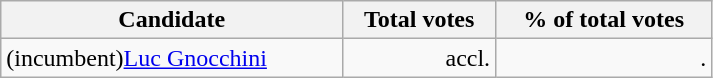<table class="wikitable" width="475">
<tr>
<th align="left">Candidate</th>
<th align="right">Total votes</th>
<th align="right">% of total votes</th>
</tr>
<tr>
<td align="left">(incumbent)<a href='#'>Luc Gnocchini</a></td>
<td align="right">accl.</td>
<td align="right">.</td>
</tr>
</table>
